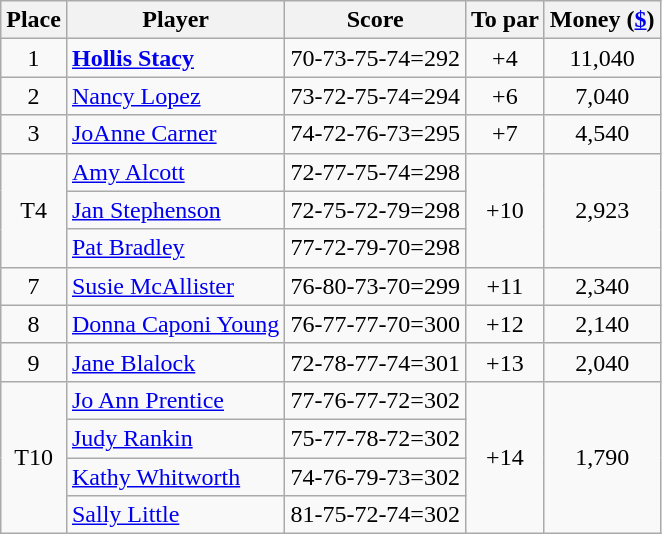<table class="wikitable">
<tr>
<th>Place</th>
<th>Player</th>
<th>Score</th>
<th>To par</th>
<th>Money (<a href='#'>$</a>)</th>
</tr>
<tr>
<td align=center>1</td>
<td> <strong><a href='#'>Hollis Stacy</a></strong></td>
<td>70-73-75-74=292</td>
<td align=center>+4</td>
<td align=center>11,040</td>
</tr>
<tr>
<td align=center>2</td>
<td> <a href='#'>Nancy Lopez</a></td>
<td>73-72-75-74=294</td>
<td align=center>+6</td>
<td align=center>7,040</td>
</tr>
<tr>
<td align=center>3</td>
<td> <a href='#'>JoAnne Carner</a></td>
<td>74-72-76-73=295</td>
<td align=center>+7</td>
<td align=center>4,540</td>
</tr>
<tr>
<td align=center rowspan=3>T4</td>
<td> <a href='#'>Amy Alcott</a></td>
<td>72-77-75-74=298</td>
<td align=center rowspan=3>+10</td>
<td align=center rowspan=3>2,923</td>
</tr>
<tr>
<td> <a href='#'>Jan Stephenson</a></td>
<td>72-75-72-79=298</td>
</tr>
<tr>
<td> <a href='#'>Pat Bradley</a></td>
<td>77-72-79-70=298</td>
</tr>
<tr>
<td align=center>7</td>
<td> <a href='#'>Susie McAllister</a></td>
<td>76-80-73-70=299</td>
<td align=center>+11</td>
<td align=center>2,340</td>
</tr>
<tr>
<td align=center>8</td>
<td> <a href='#'>Donna Caponi Young</a></td>
<td>76-77-77-70=300</td>
<td align=center>+12</td>
<td align=center>2,140</td>
</tr>
<tr>
<td align=center>9</td>
<td> <a href='#'>Jane Blalock</a></td>
<td>72-78-77-74=301</td>
<td align=center>+13</td>
<td align=center>2,040</td>
</tr>
<tr>
<td align=center rowspan=4>T10</td>
<td> <a href='#'>Jo Ann Prentice</a></td>
<td>77-76-77-72=302</td>
<td align=center rowspan=4>+14</td>
<td align=center rowspan=4>1,790</td>
</tr>
<tr>
<td> <a href='#'>Judy Rankin</a></td>
<td>75-77-78-72=302</td>
</tr>
<tr>
<td> <a href='#'>Kathy Whitworth</a></td>
<td>74-76-79-73=302</td>
</tr>
<tr>
<td> <a href='#'>Sally Little</a></td>
<td>81-75-72-74=302</td>
</tr>
</table>
